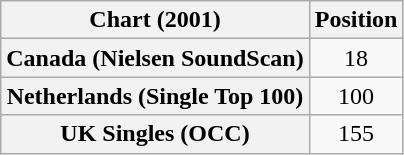<table class="wikitable sortable plainrowheaders" style="text-align:center;">
<tr>
<th scope="col">Chart (2001)</th>
<th scope="col">Position</th>
</tr>
<tr>
<th scope="row">Canada (Nielsen SoundScan)</th>
<td>18</td>
</tr>
<tr>
<th scope="row">Netherlands (Single Top 100)</th>
<td>100</td>
</tr>
<tr>
<th scope="row">UK Singles (OCC)</th>
<td>155</td>
</tr>
</table>
